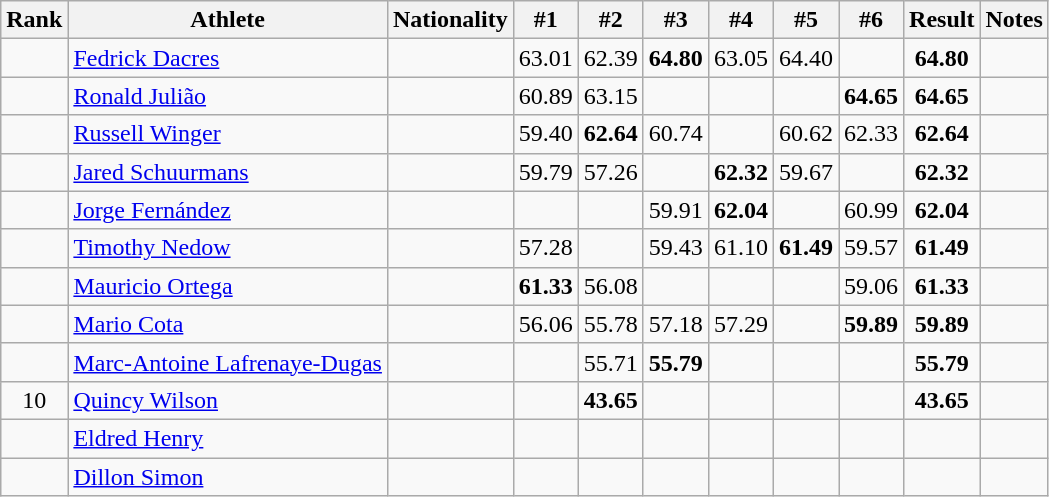<table class="wikitable sortable" style="text-align:center">
<tr>
<th>Rank</th>
<th>Athlete</th>
<th>Nationality</th>
<th>#1</th>
<th>#2</th>
<th>#3</th>
<th>#4</th>
<th>#5</th>
<th>#6</th>
<th>Result</th>
<th>Notes</th>
</tr>
<tr>
<td></td>
<td align="left"><a href='#'>Fedrick Dacres</a></td>
<td align=left></td>
<td>63.01</td>
<td>62.39</td>
<td><strong>64.80</strong></td>
<td>63.05</td>
<td>64.40</td>
<td></td>
<td><strong>64.80</strong></td>
<td></td>
</tr>
<tr>
<td></td>
<td align="left"><a href='#'>Ronald Julião</a></td>
<td align=left></td>
<td>60.89</td>
<td>63.15</td>
<td></td>
<td></td>
<td></td>
<td><strong>64.65</strong></td>
<td><strong>64.65</strong></td>
<td><strong></strong></td>
</tr>
<tr>
<td></td>
<td align="left"><a href='#'>Russell Winger</a></td>
<td align=left></td>
<td>59.40</td>
<td><strong>62.64</strong></td>
<td>60.74</td>
<td></td>
<td>60.62</td>
<td>62.33</td>
<td><strong>62.64</strong></td>
<td></td>
</tr>
<tr>
<td></td>
<td align="left"><a href='#'>Jared Schuurmans</a></td>
<td align=left></td>
<td>59.79</td>
<td>57.26</td>
<td></td>
<td><strong>62.32</strong></td>
<td>59.67</td>
<td></td>
<td><strong>62.32</strong></td>
<td></td>
</tr>
<tr>
<td></td>
<td align="left"><a href='#'>Jorge Fernández</a></td>
<td align=left></td>
<td></td>
<td></td>
<td>59.91</td>
<td><strong>62.04</strong></td>
<td></td>
<td>60.99</td>
<td><strong>62.04</strong></td>
<td></td>
</tr>
<tr>
<td></td>
<td align="left"><a href='#'>Timothy Nedow</a></td>
<td align=left></td>
<td>57.28</td>
<td></td>
<td>59.43</td>
<td>61.10</td>
<td><strong>61.49</strong></td>
<td>59.57</td>
<td><strong>61.49</strong></td>
<td><strong></strong></td>
</tr>
<tr>
<td></td>
<td align="left"><a href='#'>Mauricio Ortega</a></td>
<td align=left></td>
<td><strong>61.33</strong></td>
<td>56.08</td>
<td></td>
<td></td>
<td></td>
<td>59.06</td>
<td><strong>61.33</strong></td>
<td></td>
</tr>
<tr>
<td></td>
<td align="left"><a href='#'>Mario Cota</a></td>
<td align=left></td>
<td>56.06</td>
<td>55.78</td>
<td>57.18</td>
<td>57.29</td>
<td></td>
<td><strong>59.89</strong></td>
<td><strong>59.89</strong></td>
<td><strong></strong></td>
</tr>
<tr>
<td></td>
<td align="left"><a href='#'>Marc-Antoine Lafrenaye-Dugas</a></td>
<td align=left></td>
<td></td>
<td>55.71</td>
<td><strong>55.79</strong></td>
<td></td>
<td></td>
<td></td>
<td><strong>55.79</strong></td>
<td></td>
</tr>
<tr>
<td>10</td>
<td align="left"><a href='#'>Quincy Wilson</a></td>
<td align=left></td>
<td></td>
<td><strong>43.65</strong></td>
<td></td>
<td></td>
<td></td>
<td></td>
<td><strong>43.65</strong></td>
<td></td>
</tr>
<tr>
<td></td>
<td align="left"><a href='#'>Eldred Henry</a></td>
<td align=left></td>
<td></td>
<td></td>
<td></td>
<td></td>
<td></td>
<td></td>
<td><strong></strong></td>
<td></td>
</tr>
<tr>
<td></td>
<td align="left"><a href='#'>Dillon Simon</a></td>
<td align=left></td>
<td></td>
<td></td>
<td></td>
<td></td>
<td></td>
<td></td>
<td><strong></strong></td>
<td></td>
</tr>
</table>
